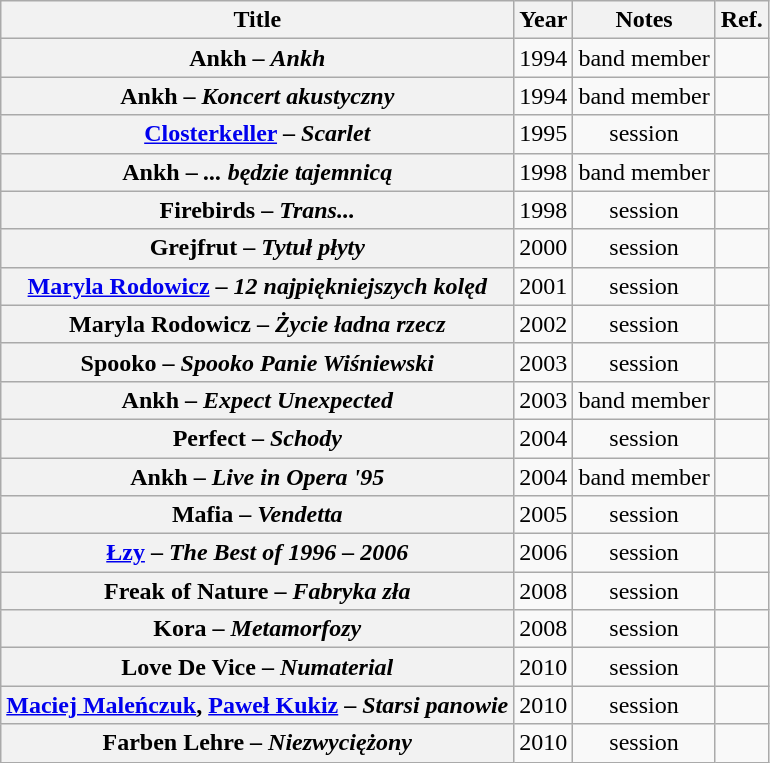<table class="wikitable plainrowheaders" style="text-align:center;">
<tr>
<th scope="col">Title</th>
<th scope="col">Year</th>
<th scope="col">Notes</th>
<th scope="col">Ref.</th>
</tr>
<tr>
<th scope="row">Ankh – <em>Ankh</em></th>
<td>1994</td>
<td>band member</td>
<td></td>
</tr>
<tr>
<th scope="row">Ankh – <em>Koncert akustyczny</em></th>
<td>1994</td>
<td>band member</td>
<td></td>
</tr>
<tr>
<th scope="row"><a href='#'>Closterkeller</a> – <em>Scarlet</em></th>
<td>1995</td>
<td>session</td>
<td></td>
</tr>
<tr>
<th scope="row">Ankh – <em>... będzie tajemnicą</em></th>
<td>1998</td>
<td>band member</td>
<td></td>
</tr>
<tr>
<th scope="row">Firebirds – <em>Trans...</em></th>
<td>1998</td>
<td>session</td>
<td></td>
</tr>
<tr>
<th scope="row">Grejfrut – <em>Tytuł płyty</em></th>
<td>2000</td>
<td>session</td>
<td></td>
</tr>
<tr>
<th scope="row"><a href='#'>Maryla Rodowicz</a> – <em>12 najpiękniejszych kolęd</em></th>
<td>2001</td>
<td>session</td>
<td></td>
</tr>
<tr>
<th scope="row">Maryla Rodowicz – <em>Życie ładna rzecz</em></th>
<td>2002</td>
<td>session</td>
<td></td>
</tr>
<tr>
<th scope="row">Spooko – <em>Spooko Panie Wiśniewski</em></th>
<td>2003</td>
<td>session</td>
<td></td>
</tr>
<tr>
<th scope="row">Ankh – <em>Expect Unexpected</em></th>
<td>2003</td>
<td>band member</td>
<td></td>
</tr>
<tr>
<th scope="row">Perfect – <em>Schody</em></th>
<td>2004</td>
<td>session</td>
<td></td>
</tr>
<tr>
<th scope="row">Ankh – <em>Live in Opera '95</em></th>
<td>2004</td>
<td>band member</td>
<td></td>
</tr>
<tr>
<th scope="row">Mafia – <em>Vendetta</em></th>
<td>2005</td>
<td>session</td>
<td></td>
</tr>
<tr>
<th scope="row"><a href='#'>Łzy</a> – <em>The Best of 1996 – 2006</em></th>
<td>2006</td>
<td>session</td>
<td></td>
</tr>
<tr>
<th scope="row">Freak of Nature – <em>Fabryka zła</em></th>
<td>2008</td>
<td>session</td>
<td></td>
</tr>
<tr>
<th scope="row">Kora – <em>Metamorfozy</em></th>
<td>2008</td>
<td>session</td>
<td></td>
</tr>
<tr>
<th scope="row">Love De Vice – <em>Numaterial</em></th>
<td>2010</td>
<td>session</td>
<td></td>
</tr>
<tr>
<th scope="row"><a href='#'>Maciej Maleńczuk</a>, <a href='#'>Paweł Kukiz</a> – <em>Starsi panowie</em></th>
<td>2010</td>
<td>session</td>
<td></td>
</tr>
<tr>
<th scope="row">Farben Lehre – <em>Niezwyciężony</em></th>
<td>2010</td>
<td>session</td>
<td></td>
</tr>
</table>
